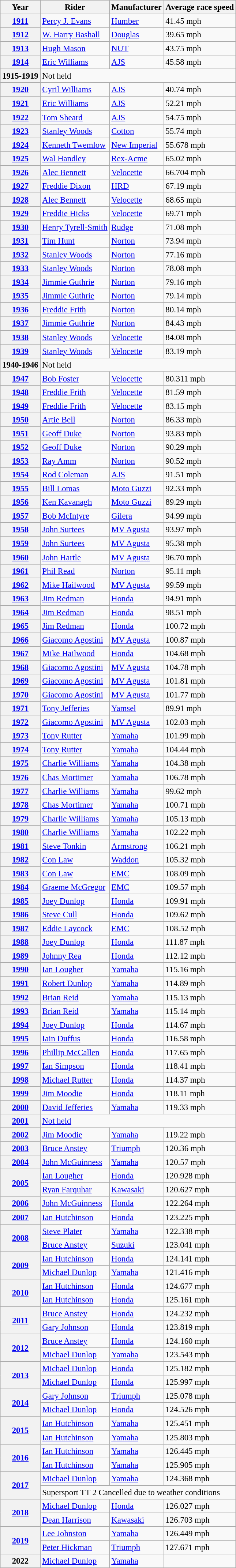<table class="wikitable" style="font-size: 95%;">
<tr>
<th>Year</th>
<th>Rider</th>
<th>Manufacturer</th>
<th>Average race speed</th>
</tr>
<tr>
<th><a href='#'>1911</a></th>
<td> <a href='#'>Percy J. Evans</a></td>
<td><a href='#'>Humber</a></td>
<td>41.45 mph</td>
</tr>
<tr>
<th><a href='#'>1912</a></th>
<td> <a href='#'>W. Harry Bashall</a></td>
<td><a href='#'>Douglas</a></td>
<td>39.65 mph</td>
</tr>
<tr>
<th><a href='#'>1913</a></th>
<td> <a href='#'>Hugh Mason</a></td>
<td><a href='#'>NUT</a></td>
<td>43.75 mph</td>
</tr>
<tr>
<th><a href='#'>1914</a></th>
<td> <a href='#'>Eric Williams</a></td>
<td><a href='#'>AJS</a></td>
<td>45.58 mph</td>
</tr>
<tr>
<th>1915-1919</th>
<td colspan=3>Not held</td>
</tr>
<tr>
<th><a href='#'>1920</a></th>
<td> <a href='#'>Cyril Williams</a></td>
<td><a href='#'>AJS</a></td>
<td>40.74 mph</td>
</tr>
<tr>
<th><a href='#'>1921</a></th>
<td> <a href='#'>Eric Williams</a></td>
<td><a href='#'>AJS</a></td>
<td>52.21 mph</td>
</tr>
<tr>
<th><a href='#'>1922</a></th>
<td> <a href='#'>Tom Sheard</a></td>
<td><a href='#'>AJS</a></td>
<td>54.75 mph</td>
</tr>
<tr>
<th><a href='#'>1923</a></th>
<td> <a href='#'>Stanley Woods</a></td>
<td><a href='#'>Cotton</a></td>
<td>55.74 mph</td>
</tr>
<tr>
<th><a href='#'>1924</a></th>
<td> <a href='#'>Kenneth Twemlow</a></td>
<td><a href='#'>New Imperial</a></td>
<td>55.678 mph</td>
</tr>
<tr>
<th><a href='#'>1925</a></th>
<td> <a href='#'>Wal Handley</a></td>
<td><a href='#'>Rex-Acme</a></td>
<td>65.02 mph</td>
</tr>
<tr>
<th><a href='#'>1926</a></th>
<td> <a href='#'>Alec Bennett</a></td>
<td><a href='#'>Velocette</a></td>
<td>66.704 mph</td>
</tr>
<tr>
<th><a href='#'>1927</a></th>
<td> <a href='#'>Freddie Dixon</a></td>
<td><a href='#'>HRD</a></td>
<td>67.19 mph</td>
</tr>
<tr>
<th><a href='#'>1928</a></th>
<td> <a href='#'>Alec Bennett</a></td>
<td><a href='#'>Velocette</a></td>
<td>68.65 mph</td>
</tr>
<tr>
<th><a href='#'>1929</a></th>
<td> <a href='#'>Freddie Hicks</a></td>
<td><a href='#'>Velocette</a></td>
<td>69.71 mph</td>
</tr>
<tr>
<th><a href='#'>1930</a></th>
<td> <a href='#'>Henry Tyrell-Smith</a></td>
<td><a href='#'>Rudge</a></td>
<td>71.08 mph</td>
</tr>
<tr>
<th><a href='#'>1931</a></th>
<td> <a href='#'>Tim Hunt</a></td>
<td><a href='#'>Norton</a></td>
<td>73.94 mph</td>
</tr>
<tr>
<th><a href='#'>1932</a></th>
<td> <a href='#'>Stanley Woods</a></td>
<td><a href='#'>Norton</a></td>
<td>77.16 mph</td>
</tr>
<tr>
<th><a href='#'>1933</a></th>
<td> <a href='#'>Stanley Woods</a></td>
<td><a href='#'>Norton</a></td>
<td>78.08 mph</td>
</tr>
<tr>
<th><a href='#'>1934</a></th>
<td> <a href='#'>Jimmie Guthrie</a></td>
<td><a href='#'>Norton</a></td>
<td>79.16 mph</td>
</tr>
<tr>
<th><a href='#'>1935</a></th>
<td> <a href='#'>Jimmie Guthrie</a></td>
<td><a href='#'>Norton</a></td>
<td>79.14 mph</td>
</tr>
<tr>
<th><a href='#'>1936</a></th>
<td> <a href='#'>Freddie Frith</a></td>
<td><a href='#'>Norton</a></td>
<td>80.14 mph</td>
</tr>
<tr>
<th><a href='#'>1937</a></th>
<td> <a href='#'>Jimmie Guthrie</a></td>
<td><a href='#'>Norton</a></td>
<td>84.43 mph</td>
</tr>
<tr>
<th><a href='#'>1938</a></th>
<td> <a href='#'>Stanley Woods</a></td>
<td><a href='#'>Velocette</a></td>
<td>84.08 mph</td>
</tr>
<tr>
<th><a href='#'>1939</a></th>
<td> <a href='#'>Stanley Woods</a></td>
<td><a href='#'>Velocette</a></td>
<td>83.19 mph</td>
</tr>
<tr>
<th>1940-1946</th>
<td colspan=3>Not held</td>
</tr>
<tr>
<th><a href='#'>1947</a></th>
<td> <a href='#'>Bob Foster</a></td>
<td><a href='#'>Velocette</a></td>
<td>80.311 mph</td>
</tr>
<tr>
<th><a href='#'>1948</a></th>
<td> <a href='#'>Freddie Frith</a></td>
<td><a href='#'>Velocette</a></td>
<td>81.59 mph</td>
</tr>
<tr>
<th><a href='#'>1949</a></th>
<td> <a href='#'>Freddie Frith</a></td>
<td><a href='#'>Velocette</a></td>
<td>83.15 mph</td>
</tr>
<tr>
<th><a href='#'>1950</a></th>
<td> <a href='#'>Artie Bell</a></td>
<td><a href='#'>Norton</a></td>
<td>86.33 mph</td>
</tr>
<tr>
<th><a href='#'>1951</a></th>
<td> <a href='#'>Geoff Duke</a></td>
<td><a href='#'>Norton</a></td>
<td>93.83 mph</td>
</tr>
<tr>
<th><a href='#'>1952</a></th>
<td> <a href='#'>Geoff Duke</a></td>
<td><a href='#'>Norton</a></td>
<td>90.29 mph</td>
</tr>
<tr>
<th><a href='#'>1953</a></th>
<td> <a href='#'>Ray Amm</a></td>
<td><a href='#'>Norton</a></td>
<td>90.52 mph</td>
</tr>
<tr>
<th><a href='#'>1954</a></th>
<td> <a href='#'>Rod Coleman</a></td>
<td><a href='#'>AJS</a></td>
<td>91.51 mph</td>
</tr>
<tr>
<th><a href='#'>1955</a></th>
<td> <a href='#'>Bill Lomas</a></td>
<td><a href='#'>Moto Guzzi</a></td>
<td>92.33 mph</td>
</tr>
<tr>
<th><a href='#'>1956</a></th>
<td> <a href='#'>Ken Kavanagh</a></td>
<td><a href='#'>Moto Guzzi</a></td>
<td>89.29 mph</td>
</tr>
<tr>
<th><a href='#'>1957</a></th>
<td> <a href='#'>Bob McIntyre</a></td>
<td><a href='#'>Gilera</a></td>
<td>94.99 mph</td>
</tr>
<tr>
<th><a href='#'>1958</a></th>
<td> <a href='#'>John Surtees</a></td>
<td><a href='#'>MV Agusta</a></td>
<td>93.97 mph</td>
</tr>
<tr>
<th><a href='#'>1959</a></th>
<td> <a href='#'>John Surtees</a></td>
<td><a href='#'>MV Agusta</a></td>
<td>95.38 mph</td>
</tr>
<tr>
<th><a href='#'>1960</a></th>
<td> <a href='#'>John Hartle</a></td>
<td><a href='#'>MV Agusta</a></td>
<td>96.70 mph</td>
</tr>
<tr>
<th><a href='#'>1961</a></th>
<td> <a href='#'>Phil Read</a></td>
<td><a href='#'>Norton</a></td>
<td>95.11 mph</td>
</tr>
<tr>
<th><a href='#'>1962</a></th>
<td> <a href='#'>Mike Hailwood</a></td>
<td><a href='#'>MV Agusta</a></td>
<td>99.59 mph</td>
</tr>
<tr>
<th><a href='#'>1963</a></th>
<td> <a href='#'>Jim Redman</a></td>
<td><a href='#'>Honda</a></td>
<td>94.91 mph</td>
</tr>
<tr>
<th><a href='#'>1964</a></th>
<td> <a href='#'>Jim Redman</a></td>
<td><a href='#'>Honda</a></td>
<td>98.51 mph</td>
</tr>
<tr>
<th><a href='#'>1965</a></th>
<td> <a href='#'>Jim Redman</a></td>
<td><a href='#'>Honda</a></td>
<td>100.72 mph</td>
</tr>
<tr>
<th><a href='#'>1966</a></th>
<td> <a href='#'>Giacomo Agostini</a></td>
<td><a href='#'>MV Agusta</a></td>
<td>100.87 mph</td>
</tr>
<tr>
<th><a href='#'>1967</a></th>
<td> <a href='#'>Mike Hailwood</a></td>
<td><a href='#'>Honda</a></td>
<td>104.68 mph</td>
</tr>
<tr>
<th><a href='#'>1968</a></th>
<td> <a href='#'>Giacomo Agostini</a></td>
<td><a href='#'>MV Agusta</a></td>
<td>104.78 mph</td>
</tr>
<tr>
<th><a href='#'>1969</a></th>
<td> <a href='#'>Giacomo Agostini</a></td>
<td><a href='#'>MV Agusta</a></td>
<td>101.81 mph</td>
</tr>
<tr>
<th><a href='#'>1970</a></th>
<td> <a href='#'>Giacomo Agostini</a></td>
<td><a href='#'>MV Agusta</a></td>
<td>101.77 mph</td>
</tr>
<tr>
<th><a href='#'>1971</a></th>
<td> <a href='#'>Tony Jefferies</a></td>
<td><a href='#'>Yamsel</a></td>
<td>89.91 mph</td>
</tr>
<tr>
<th><a href='#'>1972</a></th>
<td> <a href='#'>Giacomo Agostini</a></td>
<td><a href='#'>MV Agusta</a></td>
<td>102.03 mph</td>
</tr>
<tr>
<th><a href='#'>1973</a></th>
<td> <a href='#'>Tony Rutter</a></td>
<td><a href='#'>Yamaha</a></td>
<td>101.99 mph</td>
</tr>
<tr>
<th><a href='#'>1974</a></th>
<td> <a href='#'>Tony Rutter</a></td>
<td><a href='#'>Yamaha</a></td>
<td>104.44 mph</td>
</tr>
<tr>
<th><a href='#'>1975</a></th>
<td> <a href='#'>Charlie Williams</a></td>
<td><a href='#'>Yamaha</a></td>
<td>104.38 mph</td>
</tr>
<tr>
<th><a href='#'>1976</a></th>
<td> <a href='#'>Chas Mortimer</a></td>
<td><a href='#'>Yamaha</a></td>
<td>106.78 mph</td>
</tr>
<tr>
<th><a href='#'>1977</a></th>
<td> <a href='#'>Charlie Williams</a></td>
<td><a href='#'>Yamaha</a></td>
<td>99.62 mph</td>
</tr>
<tr>
<th><a href='#'>1978</a></th>
<td> <a href='#'>Chas Mortimer</a></td>
<td><a href='#'>Yamaha</a></td>
<td>100.71 mph</td>
</tr>
<tr>
<th><a href='#'>1979</a></th>
<td> <a href='#'>Charlie Williams</a></td>
<td><a href='#'>Yamaha</a></td>
<td>105.13 mph</td>
</tr>
<tr>
<th><a href='#'>1980</a></th>
<td> <a href='#'>Charlie Williams</a></td>
<td><a href='#'>Yamaha</a></td>
<td>102.22 mph</td>
</tr>
<tr>
<th><a href='#'>1981</a></th>
<td> <a href='#'>Steve Tonkin</a></td>
<td><a href='#'>Armstrong</a></td>
<td>106.21 mph</td>
</tr>
<tr>
<th><a href='#'>1982</a></th>
<td> <a href='#'>Con Law</a></td>
<td><a href='#'>Waddon</a></td>
<td>105.32 mph</td>
</tr>
<tr>
<th><a href='#'>1983</a></th>
<td> <a href='#'>Con Law</a></td>
<td><a href='#'>EMC</a></td>
<td>108.09 mph</td>
</tr>
<tr>
<th><a href='#'>1984</a></th>
<td> <a href='#'>Graeme McGregor</a></td>
<td><a href='#'>EMC</a></td>
<td>109.57 mph</td>
</tr>
<tr>
<th><a href='#'>1985</a></th>
<td> <a href='#'>Joey Dunlop</a></td>
<td><a href='#'>Honda</a></td>
<td>109.91 mph</td>
</tr>
<tr>
<th><a href='#'>1986</a></th>
<td> <a href='#'>Steve Cull</a></td>
<td><a href='#'>Honda</a></td>
<td>109.62 mph</td>
</tr>
<tr>
<th><a href='#'>1987</a></th>
<td> <a href='#'>Eddie Laycock</a></td>
<td><a href='#'>EMC</a></td>
<td>108.52 mph</td>
</tr>
<tr>
<th><a href='#'>1988</a></th>
<td> <a href='#'>Joey Dunlop</a></td>
<td><a href='#'>Honda</a></td>
<td>111.87 mph</td>
</tr>
<tr>
<th><a href='#'>1989</a></th>
<td> <a href='#'>Johnny Rea</a></td>
<td><a href='#'>Honda</a></td>
<td>112.12 mph</td>
</tr>
<tr>
<th><a href='#'>1990</a></th>
<td> <a href='#'>Ian Lougher</a></td>
<td><a href='#'>Yamaha</a></td>
<td>115.16 mph</td>
</tr>
<tr>
<th><a href='#'>1991</a></th>
<td> <a href='#'>Robert Dunlop</a></td>
<td><a href='#'>Yamaha</a></td>
<td>114.89 mph</td>
</tr>
<tr>
<th><a href='#'>1992</a></th>
<td> <a href='#'>Brian Reid</a></td>
<td><a href='#'>Yamaha</a></td>
<td>115.13 mph</td>
</tr>
<tr>
<th><a href='#'>1993</a></th>
<td> <a href='#'>Brian Reid</a></td>
<td><a href='#'>Yamaha</a></td>
<td>115.14 mph</td>
</tr>
<tr>
<th><a href='#'>1994</a></th>
<td> <a href='#'>Joey Dunlop</a></td>
<td><a href='#'>Honda</a></td>
<td>114.67 mph</td>
</tr>
<tr>
<th><a href='#'>1995</a></th>
<td> <a href='#'>Iain Duffus</a></td>
<td><a href='#'>Honda</a></td>
<td>116.58 mph</td>
</tr>
<tr>
<th><a href='#'>1996</a></th>
<td> <a href='#'>Phillip McCallen</a></td>
<td><a href='#'>Honda</a></td>
<td>117.65 mph</td>
</tr>
<tr>
<th><a href='#'>1997</a></th>
<td> <a href='#'>Ian Simpson</a></td>
<td><a href='#'>Honda</a></td>
<td>118.41 mph</td>
</tr>
<tr>
<th><a href='#'>1998</a></th>
<td> <a href='#'>Michael Rutter</a></td>
<td><a href='#'>Honda</a></td>
<td>114.37 mph</td>
</tr>
<tr>
<th><a href='#'>1999</a></th>
<td> <a href='#'>Jim Moodie</a></td>
<td><a href='#'>Honda</a></td>
<td>118.11 mph</td>
</tr>
<tr>
<th><a href='#'>2000</a></th>
<td> <a href='#'>David Jefferies</a></td>
<td><a href='#'>Yamaha</a></td>
<td>119.33 mph</td>
</tr>
<tr>
<th><a href='#'>2001</a></th>
<td colspan=3><a href='#'>Not held</a></td>
</tr>
<tr>
<th><a href='#'>2002</a></th>
<td> <a href='#'>Jim Moodie</a></td>
<td><a href='#'>Yamaha</a></td>
<td>119.22 mph</td>
</tr>
<tr>
<th><a href='#'>2003</a></th>
<td> <a href='#'>Bruce Anstey</a></td>
<td><a href='#'>Triumph</a></td>
<td>120.36 mph</td>
</tr>
<tr>
<th><a href='#'>2004</a></th>
<td> <a href='#'>John McGuinness</a></td>
<td><a href='#'>Yamaha</a></td>
<td>120.57 mph</td>
</tr>
<tr>
<th rowspan=2><a href='#'>2005</a></th>
<td> <a href='#'>Ian Lougher</a></td>
<td><a href='#'>Honda</a></td>
<td>120.928 mph</td>
</tr>
<tr>
<td> <a href='#'>Ryan Farquhar</a></td>
<td><a href='#'>Kawasaki</a></td>
<td>120.627 mph</td>
</tr>
<tr>
<th><a href='#'>2006</a></th>
<td> <a href='#'>John McGuinness</a></td>
<td><a href='#'>Honda</a></td>
<td>122.264 mph</td>
</tr>
<tr>
<th><a href='#'>2007</a></th>
<td> <a href='#'>Ian Hutchinson</a></td>
<td><a href='#'>Honda</a></td>
<td>123.225 mph</td>
</tr>
<tr>
<th rowspan=2><a href='#'>2008</a></th>
<td> <a href='#'>Steve Plater</a></td>
<td><a href='#'>Yamaha</a></td>
<td>122.338 mph</td>
</tr>
<tr>
<td> <a href='#'>Bruce Anstey</a></td>
<td><a href='#'>Suzuki</a></td>
<td>123.041 mph</td>
</tr>
<tr>
<th rowspan=2><a href='#'>2009</a></th>
<td> <a href='#'>Ian Hutchinson</a></td>
<td><a href='#'>Honda</a></td>
<td>124.141 mph</td>
</tr>
<tr>
<td> <a href='#'>Michael Dunlop</a></td>
<td><a href='#'>Yamaha</a></td>
<td>121.416 mph</td>
</tr>
<tr>
<th rowspan=2><a href='#'>2010</a></th>
<td> <a href='#'>Ian Hutchinson</a></td>
<td><a href='#'>Honda</a></td>
<td>124.677 mph</td>
</tr>
<tr>
<td> <a href='#'>Ian Hutchinson</a></td>
<td><a href='#'>Honda</a></td>
<td>125.161 mph</td>
</tr>
<tr>
<th rowspan=2><a href='#'>2011</a></th>
<td> <a href='#'>Bruce Anstey</a></td>
<td><a href='#'>Honda</a></td>
<td>124.232 mph</td>
</tr>
<tr>
<td> <a href='#'>Gary Johnson</a></td>
<td><a href='#'>Honda</a></td>
<td>123.819 mph</td>
</tr>
<tr>
<th rowspan=2><a href='#'>2012</a></th>
<td> <a href='#'>Bruce Anstey</a></td>
<td><a href='#'>Honda</a></td>
<td>124.160 mph</td>
</tr>
<tr>
<td> <a href='#'>Michael Dunlop</a></td>
<td><a href='#'>Yamaha</a></td>
<td>123.543 mph</td>
</tr>
<tr>
<th rowspan=2><a href='#'>2013</a></th>
<td> <a href='#'>Michael Dunlop</a></td>
<td><a href='#'>Honda</a></td>
<td>125.182 mph</td>
</tr>
<tr>
<td> <a href='#'>Michael Dunlop</a></td>
<td><a href='#'>Honda</a></td>
<td>125.997 mph</td>
</tr>
<tr>
<th rowspan=2><a href='#'>2014</a></th>
<td> <a href='#'>Gary Johnson</a></td>
<td><a href='#'>Triumph</a></td>
<td>125.078 mph</td>
</tr>
<tr>
<td> <a href='#'>Michael Dunlop</a></td>
<td><a href='#'>Honda</a></td>
<td>124.526 mph</td>
</tr>
<tr>
<th rowspan=2><a href='#'>2015</a></th>
<td> <a href='#'>Ian Hutchinson</a></td>
<td><a href='#'>Yamaha</a></td>
<td>125.451 mph</td>
</tr>
<tr>
<td> <a href='#'>Ian Hutchinson</a></td>
<td><a href='#'>Yamaha</a></td>
<td>125.803 mph</td>
</tr>
<tr>
<th rowspan=2><a href='#'>2016</a></th>
<td> <a href='#'>Ian Hutchinson</a></td>
<td><a href='#'>Yamaha</a></td>
<td>126.445 mph</td>
</tr>
<tr>
<td> <a href='#'>Ian Hutchinson</a></td>
<td><a href='#'>Yamaha</a></td>
<td>125.905 mph</td>
</tr>
<tr>
<th rowspan=2><a href='#'>2017</a></th>
<td> <a href='#'>Michael Dunlop</a></td>
<td><a href='#'>Yamaha</a></td>
<td>124.368 mph</td>
</tr>
<tr>
<td colspan=3>Supersport TT 2 Cancelled due to weather conditions</td>
</tr>
<tr>
<th rowspan=2><a href='#'>2018</a></th>
<td> <a href='#'>Michael Dunlop</a></td>
<td><a href='#'>Honda</a></td>
<td>126.027 mph</td>
</tr>
<tr>
<td> <a href='#'>Dean Harrison</a></td>
<td><a href='#'>Kawasaki</a></td>
<td>126.703 mph</td>
</tr>
<tr>
<th rowspan=2><a href='#'>2019</a></th>
<td> <a href='#'>Lee Johnston</a></td>
<td><a href='#'>Yamaha</a></td>
<td>126.449 mph</td>
</tr>
<tr>
<td> <a href='#'>Peter Hickman</a></td>
<td><a href='#'>Triumph</a></td>
<td>127.671 mph</td>
</tr>
<tr>
<th>2022</th>
<td> <a href='#'>Michael Dunlop</a></td>
<td><a href='#'>Yamaha</a></td>
<td></td>
</tr>
</table>
